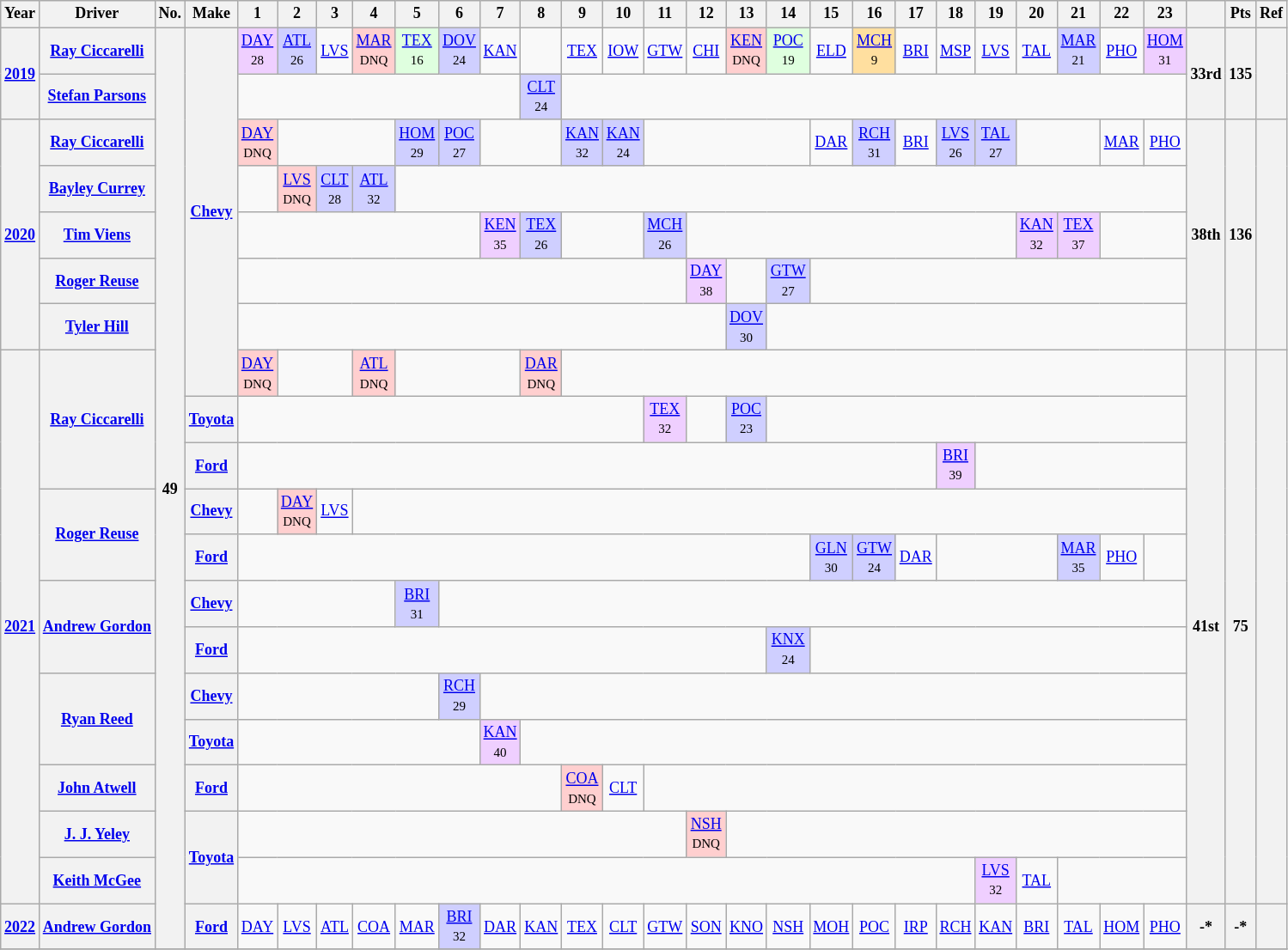<table class="wikitable" style="text-align:center; font-size:75%">
<tr>
<th>Year</th>
<th>Driver</th>
<th>No.</th>
<th>Make</th>
<th>1</th>
<th>2</th>
<th>3</th>
<th>4</th>
<th>5</th>
<th>6</th>
<th>7</th>
<th>8</th>
<th>9</th>
<th>10</th>
<th>11</th>
<th>12</th>
<th>13</th>
<th>14</th>
<th>15</th>
<th>16</th>
<th>17</th>
<th>18</th>
<th>19</th>
<th>20</th>
<th>21</th>
<th>22</th>
<th>23</th>
<th></th>
<th>Pts</th>
<th>Ref</th>
</tr>
<tr>
<th Rowspan=2><a href='#'>2019</a></th>
<th><a href='#'>Ray Ciccarelli</a></th>
<th rowspan=20>49</th>
<th rowspan=8><a href='#'>Chevy</a></th>
<td style="background:#EFCFFF;"><a href='#'>DAY</a><br><small>28</small></td>
<td style="background:#CFCFFF;"><a href='#'>ATL</a><br><small>26</small></td>
<td><a href='#'>LVS</a></td>
<td style="background:#FFCFCF;"><a href='#'>MAR</a><br><small>DNQ</small></td>
<td style="background:#DFFFDF;"><a href='#'>TEX</a><br><small>16</small></td>
<td style="background:#CFCFFF;"><a href='#'>DOV</a><br><small>24</small></td>
<td><a href='#'>KAN</a></td>
<td colspan=1></td>
<td><a href='#'>TEX</a></td>
<td><a href='#'>IOW</a></td>
<td><a href='#'>GTW</a></td>
<td><a href='#'>CHI</a></td>
<td style="background:#FFCFCF;"><a href='#'>KEN</a><br><small>DNQ</small></td>
<td style="background:#DFFFDF;"><a href='#'>POC</a><br><small>19</small></td>
<td><a href='#'>ELD</a></td>
<td style="background:#FFDF9F;"><a href='#'>MCH</a><br><small>9</small></td>
<td><a href='#'>BRI</a></td>
<td><a href='#'>MSP</a></td>
<td><a href='#'>LVS</a></td>
<td><a href='#'>TAL</a></td>
<td style="background:#CFCFFF;"><a href='#'>MAR</a><br><small>21</small></td>
<td><a href='#'>PHO</a></td>
<td style="background:#EFCFFF;"><a href='#'>HOM</a><br><small>31</small></td>
<th rowspan=2>33rd</th>
<th rowspan=2>135</th>
<th rowspan=2></th>
</tr>
<tr>
<th><a href='#'>Stefan Parsons</a></th>
<td colspan=7></td>
<td style="background:#CFCFFF;"><a href='#'>CLT</a><br><small>24</small></td>
<td colspan=15></td>
</tr>
<tr>
<th rowspan=5><a href='#'>2020</a></th>
<th><a href='#'>Ray Ciccarelli</a></th>
<td style="background:#FFCFCF;"><a href='#'>DAY</a><br><small>DNQ</small></td>
<td colspan=3></td>
<td style="background:#CFCFFF;"><a href='#'>HOM</a><br><small>29</small></td>
<td style="background:#CFCFFF;"><a href='#'>POC</a><br><small>27</small></td>
<td colspan=2></td>
<td style="background:#CFCFFF;"><a href='#'>KAN</a><br><small>32</small></td>
<td style="background:#CFCFFF;"><a href='#'>KAN</a><br><small>24</small></td>
<td colspan=4></td>
<td><a href='#'>DAR</a></td>
<td style="background:#CFCFFF;"><a href='#'>RCH</a><br><small>31</small></td>
<td><a href='#'>BRI</a></td>
<td style="background:#CFCFFF;"><a href='#'>LVS</a><br><small>26</small></td>
<td style="background:#CFCFFF;"><a href='#'>TAL</a><br><small>27</small></td>
<td colspan=2></td>
<td><a href='#'>MAR</a></td>
<td><a href='#'>PHO</a></td>
<th rowspan=5>38th</th>
<th rowspan=5>136</th>
<th rowspan=5></th>
</tr>
<tr>
<th><a href='#'>Bayley Currey</a></th>
<td colspan=1></td>
<td style="background:#FFCFCF;"><a href='#'>LVS</a><br><small>DNQ</small></td>
<td style="background:#CFCFFF;"><a href='#'>CLT</a><br><small>28</small></td>
<td style="background:#CFCFFF;"><a href='#'>ATL</a><br><small>32</small></td>
<td colspan=19></td>
</tr>
<tr>
<th><a href='#'>Tim Viens</a></th>
<td colspan=6></td>
<td style="background:#EFCFFF;"><a href='#'>KEN</a><br><small>35</small></td>
<td style="background:#CFCFFF;"><a href='#'>TEX</a><br><small>26</small></td>
<td colspan=2></td>
<td style="background:#CFCFFF;"><a href='#'>MCH</a><br><small>26</small></td>
<td colspan=8></td>
<td style="background:#EFCFFF;"><a href='#'>KAN</a><br><small>32</small></td>
<td style="background:#EFCFFF;"><a href='#'>TEX</a><br><small>37</small></td>
<td colspan=2></td>
</tr>
<tr>
<th><a href='#'>Roger Reuse</a></th>
<td colspan=11></td>
<td style="background:#EFCFFF;"><a href='#'>DAY</a><br><small>38</small></td>
<td colspan=1></td>
<td style="background:#CFCFFF;"><a href='#'>GTW</a><br><small>27</small></td>
<td colspan=9></td>
</tr>
<tr>
<th><a href='#'>Tyler Hill</a></th>
<td colspan=12></td>
<td style="background:#CFCFFF;"><a href='#'>DOV</a><br><small>30</small></td>
<td colspan=10></td>
</tr>
<tr>
<th Rowspan=12><a href='#'>2021</a></th>
<th Rowspan=3><a href='#'>Ray Ciccarelli</a></th>
<td style="background:#FFCFCF;"><a href='#'>DAY</a><br><small>DNQ</small></td>
<td colspan=2></td>
<td style="background:#FFCFCF;"><a href='#'>ATL</a><br><small>DNQ</small></td>
<td colspan=3></td>
<td style="background:#FFCFCF;"><a href='#'>DAR</a><br><small>DNQ</small></td>
<td colspan=15></td>
<th Rowspan=12>41st</th>
<th Rowspan=12>75</th>
<th Rowspan=12></th>
</tr>
<tr>
<th><a href='#'>Toyota</a></th>
<td colspan=10></td>
<td style="background:#EFCFFF;"><a href='#'>TEX</a><br><small>32</small></td>
<td colspan=1></td>
<td style="background:#CFCFFF;"><a href='#'>POC</a><br><small>23</small></td>
<td colspan=10></td>
</tr>
<tr>
<th><a href='#'>Ford</a></th>
<td colspan=17></td>
<td style="background:#EFCFFF;"><a href='#'>BRI</a><br><small>39</small></td>
<td colspan=5></td>
</tr>
<tr>
<th Rowspan=2><a href='#'>Roger Reuse</a></th>
<th><a href='#'>Chevy</a></th>
<td colspan=1></td>
<td style="background:#FFCFCF;"><a href='#'>DAY</a><br><small>DNQ</small></td>
<td><a href='#'>LVS</a></td>
<td colspan=20></td>
</tr>
<tr>
<th><a href='#'>Ford</a></th>
<td colspan=14></td>
<td style="background:#CFCFFF;"><a href='#'>GLN</a><br><small>30</small></td>
<td style="background:#CFCFFF;"><a href='#'>GTW</a><br><small>24</small></td>
<td><a href='#'>DAR</a></td>
<td colspan=3></td>
<td style="background:#CFCFFF;"><a href='#'>MAR</a><br><small>35</small></td>
<td><a href='#'>PHO</a></td>
<td colspan=1></td>
</tr>
<tr>
<th Rowspan=2><a href='#'>Andrew Gordon</a></th>
<th><a href='#'>Chevy</a></th>
<td colspan=4></td>
<td style="background:#CFCFFF;"><a href='#'>BRI</a><br><small>31</small></td>
<td colspan=18></td>
</tr>
<tr>
<th><a href='#'>Ford</a></th>
<td colspan=13></td>
<td style="background:#CFCFFF;"><a href='#'>KNX</a><br><small>24</small></td>
<td colspan=9></td>
</tr>
<tr>
<th Rowspan=2><a href='#'>Ryan Reed</a></th>
<th><a href='#'>Chevy</a></th>
<td colspan=5></td>
<td style="background:#CFCFFF;"><a href='#'>RCH</a><br><small>29</small></td>
<td colspan=17></td>
</tr>
<tr>
<th><a href='#'>Toyota</a></th>
<td colspan=6></td>
<td style="background:#EFCFFF;"><a href='#'>KAN</a><br><small>40</small></td>
<td Colspan=16></td>
</tr>
<tr>
<th><a href='#'>John Atwell</a></th>
<th><a href='#'>Ford</a></th>
<td colspan=8></td>
<td style="background:#FFCFCF;"><a href='#'>COA</a><br><small>DNQ</small></td>
<td><a href='#'>CLT</a></td>
<td colspan=13></td>
</tr>
<tr>
<th><a href='#'>J. J. Yeley</a></th>
<th Rowspan=2><a href='#'>Toyota</a></th>
<td colspan=11></td>
<td style="background:#FFCFCF;"><a href='#'>NSH</a><br><small>DNQ</small></td>
<td colspan=11></td>
</tr>
<tr>
<th><a href='#'>Keith McGee</a></th>
<td colspan=18></td>
<td style="background:#EFCFFF;"><a href='#'>LVS</a><br><small>32</small></td>
<td><a href='#'>TAL</a></td>
<td colspan=3></td>
</tr>
<tr>
<th><a href='#'>2022</a></th>
<th><a href='#'>Andrew Gordon</a></th>
<th><a href='#'>Ford</a></th>
<td><a href='#'>DAY</a></td>
<td><a href='#'>LVS</a></td>
<td><a href='#'>ATL</a></td>
<td><a href='#'>COA</a></td>
<td><a href='#'>MAR</a></td>
<td style="background:#CFCFFF;"><a href='#'>BRI</a><br><small>32</small></td>
<td><a href='#'>DAR</a></td>
<td><a href='#'>KAN</a></td>
<td><a href='#'>TEX</a></td>
<td><a href='#'>CLT</a></td>
<td><a href='#'>GTW</a></td>
<td><a href='#'>SON</a></td>
<td><a href='#'>KNO</a></td>
<td><a href='#'>NSH</a></td>
<td><a href='#'>MOH</a></td>
<td><a href='#'>POC</a></td>
<td><a href='#'>IRP</a></td>
<td><a href='#'>RCH</a></td>
<td><a href='#'>KAN</a></td>
<td><a href='#'>BRI</a></td>
<td><a href='#'>TAL</a></td>
<td><a href='#'>HOM</a></td>
<td><a href='#'>PHO</a></td>
<th>-*</th>
<th>-*</th>
<th></th>
</tr>
<tr>
</tr>
</table>
